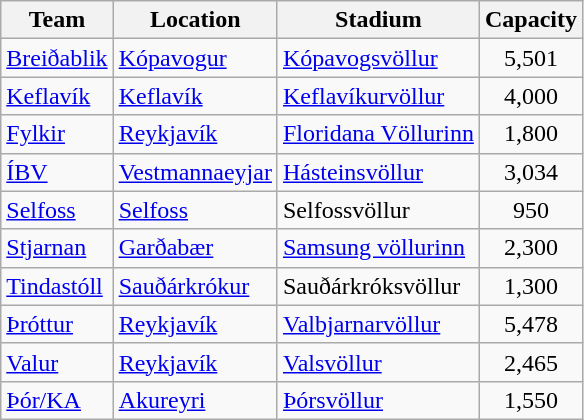<table class="wikitable sortable">
<tr>
<th>Team</th>
<th>Location</th>
<th>Stadium</th>
<th>Capacity</th>
</tr>
<tr>
<td><a href='#'>Breiðablik</a></td>
<td><a href='#'>Kópavogur</a></td>
<td><a href='#'>Kópavogsvöllur</a></td>
<td align="center">5,501</td>
</tr>
<tr>
<td><a href='#'>Keflavík</a></td>
<td><a href='#'>Keflavík</a></td>
<td><a href='#'>Keflavíkurvöllur</a></td>
<td align="center">4,000</td>
</tr>
<tr>
<td><a href='#'>Fylkir</a></td>
<td><a href='#'>Reykjavík</a></td>
<td><a href='#'>Floridana Völlurinn</a></td>
<td align="center">1,800</td>
</tr>
<tr>
<td><a href='#'>ÍBV</a></td>
<td><a href='#'>Vestmannaeyjar</a></td>
<td><a href='#'>Hásteinsvöllur</a></td>
<td align="center">3,034</td>
</tr>
<tr>
<td><a href='#'>Selfoss</a></td>
<td><a href='#'>Selfoss</a></td>
<td>Selfossvöllur</td>
<td align="center">950</td>
</tr>
<tr>
<td><a href='#'>Stjarnan</a></td>
<td><a href='#'>Garðabær</a></td>
<td><a href='#'>Samsung völlurinn</a></td>
<td align="center">2,300</td>
</tr>
<tr>
<td><a href='#'>Tindastóll</a></td>
<td><a href='#'>Sauðárkrókur</a></td>
<td>Sauðárkróksvöllur</td>
<td align="center">1,300</td>
</tr>
<tr>
<td><a href='#'>Þróttur</a></td>
<td><a href='#'>Reykjavík</a></td>
<td><a href='#'>Valbjarnarvöllur</a></td>
<td align="center">5,478</td>
</tr>
<tr>
<td><a href='#'>Valur</a></td>
<td><a href='#'>Reykjavík</a></td>
<td><a href='#'>Valsvöllur</a></td>
<td align="center">2,465</td>
</tr>
<tr>
<td><a href='#'>Þór/KA</a></td>
<td><a href='#'>Akureyri</a></td>
<td><a href='#'>Þórsvöllur</a></td>
<td align="center">1,550</td>
</tr>
</table>
